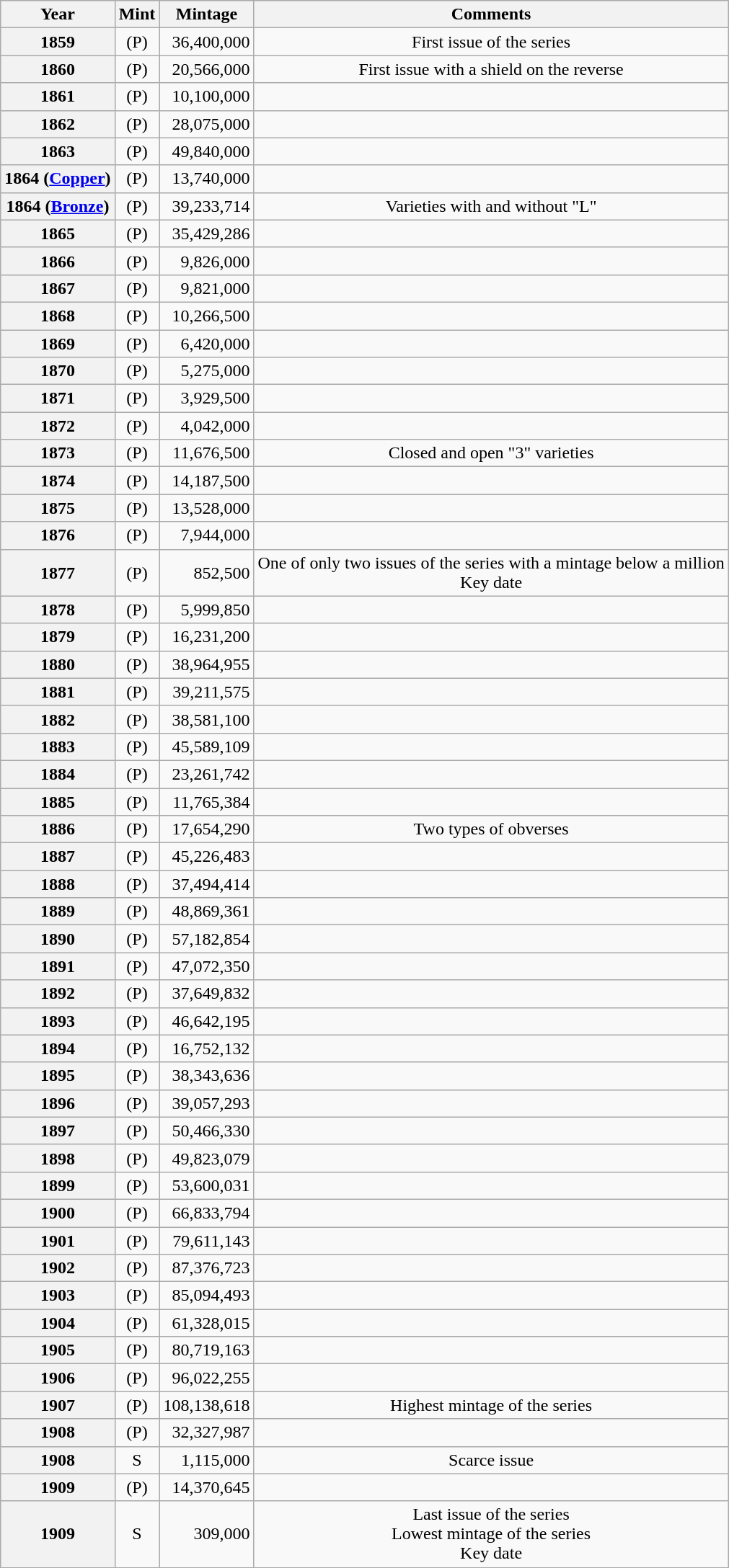<table class="wikitable sortable plainrowheaders" style="text-align:center;">
<tr>
<th scope="col">Year</th>
<th scope="col">Mint</th>
<th scope="col">Mintage</th>
<th scope="col">Comments</th>
</tr>
<tr>
<th scope="row">1859</th>
<td>(P)</td>
<td align="right">36,400,000</td>
<td>First issue of the series</td>
</tr>
<tr>
<th scope="row">1860</th>
<td>(P)</td>
<td align="right">20,566,000</td>
<td>First issue with a shield on the reverse</td>
</tr>
<tr>
<th scope="row">1861</th>
<td>(P)</td>
<td align="right">10,100,000</td>
<td></td>
</tr>
<tr>
<th scope="row">1862</th>
<td>(P)</td>
<td align="right">28,075,000</td>
<td></td>
</tr>
<tr>
<th scope="row">1863</th>
<td>(P)</td>
<td align="right">49,840,000</td>
<td></td>
</tr>
<tr>
<th scope="row">1864 (<a href='#'>Copper</a>)</th>
<td>(P)</td>
<td align="right">13,740,000</td>
<td></td>
</tr>
<tr>
<th scope="row">1864 (<a href='#'>Bronze</a>)</th>
<td>(P)</td>
<td align="right">39,233,714</td>
<td>Varieties with and without "L"</td>
</tr>
<tr>
<th scope="row">1865</th>
<td>(P)</td>
<td align="right">35,429,286</td>
<td></td>
</tr>
<tr>
<th scope="row">1866</th>
<td>(P)</td>
<td align="right">9,826,000</td>
<td></td>
</tr>
<tr>
<th scope="row">1867</th>
<td>(P)</td>
<td align="right">9,821,000</td>
<td></td>
</tr>
<tr>
<th scope="row">1868</th>
<td>(P)</td>
<td align="right">10,266,500</td>
<td></td>
</tr>
<tr>
<th scope="row">1869</th>
<td>(P)</td>
<td align="right">6,420,000</td>
<td></td>
</tr>
<tr>
<th scope="row">1870</th>
<td>(P)</td>
<td align="right">5,275,000</td>
<td></td>
</tr>
<tr>
<th scope="row">1871</th>
<td>(P)</td>
<td align="right">3,929,500</td>
<td></td>
</tr>
<tr>
<th scope="row">1872</th>
<td>(P)</td>
<td align="right">4,042,000</td>
<td></td>
</tr>
<tr>
<th scope="row">1873</th>
<td>(P)</td>
<td align="right">11,676,500</td>
<td>Closed and open "3" varieties</td>
</tr>
<tr>
<th scope="row">1874</th>
<td>(P)</td>
<td align="right">14,187,500</td>
<td></td>
</tr>
<tr>
<th scope="row">1875</th>
<td>(P)</td>
<td align="right">13,528,000</td>
<td></td>
</tr>
<tr>
<th scope="row">1876</th>
<td>(P)</td>
<td align="right">7,944,000</td>
<td></td>
</tr>
<tr>
<th scope="row">1877</th>
<td>(P)</td>
<td align="right">852,500</td>
<td>One of only two issues of the series with a mintage below a million<br>Key date</td>
</tr>
<tr>
<th scope="row">1878</th>
<td>(P)</td>
<td align="right">5,999,850</td>
<td></td>
</tr>
<tr>
<th scope="row">1879</th>
<td>(P)</td>
<td align="right">16,231,200</td>
<td></td>
</tr>
<tr>
<th scope="row">1880</th>
<td>(P)</td>
<td align="right">38,964,955</td>
<td></td>
</tr>
<tr>
<th scope="row">1881</th>
<td>(P)</td>
<td align="right">39,211,575</td>
</tr>
<tr>
<th scope="row">1882</th>
<td>(P)</td>
<td align="right">38,581,100</td>
<td></td>
</tr>
<tr>
<th scope="row">1883</th>
<td>(P)</td>
<td align="right">45,589,109</td>
<td></td>
</tr>
<tr>
<th scope="row">1884</th>
<td>(P)</td>
<td align="right">23,261,742</td>
<td></td>
</tr>
<tr>
<th scope="row">1885</th>
<td>(P)</td>
<td align="right">11,765,384</td>
<td></td>
</tr>
<tr>
<th scope="row">1886</th>
<td>(P)</td>
<td align="right">17,654,290</td>
<td>Two types of obverses</td>
</tr>
<tr>
<th scope="row">1887</th>
<td>(P)</td>
<td align="right">45,226,483</td>
<td></td>
</tr>
<tr>
<th scope="row">1888</th>
<td>(P)</td>
<td align="right">37,494,414</td>
<td></td>
</tr>
<tr>
<th scope="row">1889</th>
<td>(P)</td>
<td align="right">48,869,361</td>
<td></td>
</tr>
<tr>
<th scope="row">1890</th>
<td>(P)</td>
<td align="right">57,182,854</td>
<td></td>
</tr>
<tr>
<th scope="row">1891</th>
<td>(P)</td>
<td align="right">47,072,350</td>
<td></td>
</tr>
<tr>
<th scope="row">1892</th>
<td>(P)</td>
<td align="right">37,649,832</td>
<td></td>
</tr>
<tr>
<th scope="row">1893</th>
<td>(P)</td>
<td align="right">46,642,195</td>
<td></td>
</tr>
<tr>
<th scope="row">1894</th>
<td>(P)</td>
<td align="right">16,752,132</td>
<td></td>
</tr>
<tr>
<th scope="row">1895</th>
<td>(P)</td>
<td align="right">38,343,636</td>
<td></td>
</tr>
<tr>
<th scope="row">1896</th>
<td>(P)</td>
<td align="right">39,057,293</td>
<td></td>
</tr>
<tr>
<th scope="row">1897</th>
<td>(P)</td>
<td align="right">50,466,330</td>
<td></td>
</tr>
<tr>
<th scope="row">1898</th>
<td>(P)</td>
<td align="right">49,823,079</td>
<td></td>
</tr>
<tr>
<th scope="row">1899</th>
<td>(P)</td>
<td align="right">53,600,031</td>
<td></td>
</tr>
<tr>
<th scope="row">1900</th>
<td>(P)</td>
<td align="right">66,833,794</td>
<td></td>
</tr>
<tr>
<th scope="row">1901</th>
<td>(P)</td>
<td align="right">79,611,143</td>
<td></td>
</tr>
<tr>
<th scope="row">1902</th>
<td>(P)</td>
<td align="right">87,376,723</td>
<td></td>
</tr>
<tr>
<th scope="row">1903</th>
<td>(P)</td>
<td align="right">85,094,493</td>
<td></td>
</tr>
<tr>
<th scope="row">1904</th>
<td>(P)</td>
<td align="right">61,328,015</td>
<td></td>
</tr>
<tr>
<th scope="row">1905</th>
<td>(P)</td>
<td align="right">80,719,163</td>
<td></td>
</tr>
<tr>
<th scope="row">1906</th>
<td>(P)</td>
<td align="right">96,022,255</td>
<td></td>
</tr>
<tr>
<th scope="row">1907</th>
<td>(P)</td>
<td align="right">108,138,618</td>
<td>Highest mintage of the series</td>
</tr>
<tr>
<th scope="row">1908</th>
<td>(P)</td>
<td align="right">32,327,987</td>
<td></td>
</tr>
<tr>
<th scope="row">1908</th>
<td>S</td>
<td align="right">1,115,000</td>
<td>Scarce issue</td>
</tr>
<tr>
<th scope="row">1909</th>
<td>(P)</td>
<td align="right">14,370,645</td>
<td></td>
</tr>
<tr>
<th scope="row">1909</th>
<td>S</td>
<td align="right">309,000</td>
<td>Last issue of the series<br>Lowest mintage of the series<br>Key date</td>
</tr>
</table>
